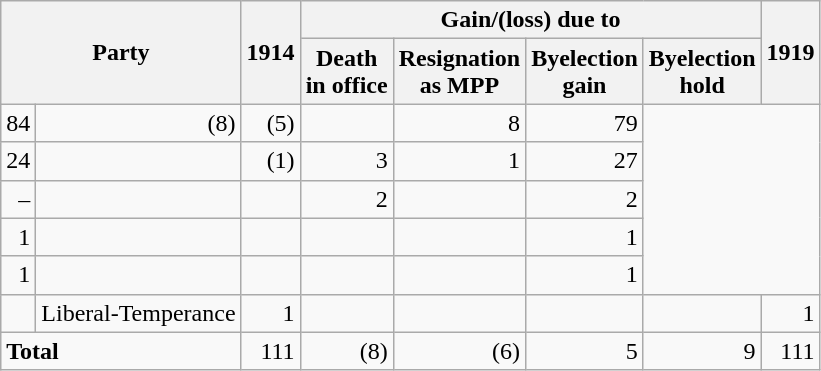<table class="wikitable plainrowheaders" style="text-align:right">
<tr>
<th rowspan="2" colspan="2">Party</th>
<th rowspan="2">1914</th>
<th colspan="4">Gain/(loss) due to</th>
<th rowspan="2">1919</th>
</tr>
<tr>
<th>Death<br>in office</th>
<th>Resignation<br>as MPP</th>
<th>Byelection<br>gain</th>
<th>Byelection<br>hold</th>
</tr>
<tr>
<td>84</td>
<td>(8)</td>
<td>(5)</td>
<td></td>
<td>8</td>
<td>79</td>
</tr>
<tr>
<td>24</td>
<td></td>
<td>(1)</td>
<td>3</td>
<td>1</td>
<td>27</td>
</tr>
<tr>
<td>–</td>
<td></td>
<td></td>
<td>2</td>
<td></td>
<td>2</td>
</tr>
<tr>
<td>1</td>
<td></td>
<td></td>
<td></td>
<td></td>
<td>1</td>
</tr>
<tr>
<td>1</td>
<td></td>
<td></td>
<td></td>
<td></td>
<td>1</td>
</tr>
<tr>
<td></td>
<td style="text-align:left;">Liberal-Temperance</td>
<td>1</td>
<td></td>
<td></td>
<td></td>
<td></td>
<td>1</td>
</tr>
<tr>
<td colspan="2" style="text-align:left;"><strong>Total</strong></td>
<td>111</td>
<td>(8)</td>
<td>(6)</td>
<td>5</td>
<td>9</td>
<td>111</td>
</tr>
</table>
